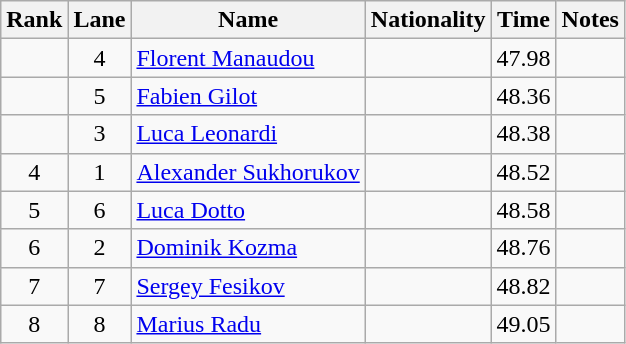<table class="wikitable sortable" style="text-align:center">
<tr>
<th>Rank</th>
<th>Lane</th>
<th>Name</th>
<th>Nationality</th>
<th>Time</th>
<th>Notes</th>
</tr>
<tr>
<td></td>
<td>4</td>
<td align=left><a href='#'>Florent Manaudou</a></td>
<td align=left></td>
<td>47.98</td>
<td></td>
</tr>
<tr>
<td></td>
<td>5</td>
<td align=left><a href='#'>Fabien Gilot</a></td>
<td align=left></td>
<td>48.36</td>
<td></td>
</tr>
<tr>
<td></td>
<td>3</td>
<td align=left><a href='#'>Luca Leonardi</a></td>
<td align=left></td>
<td>48.38</td>
<td></td>
</tr>
<tr>
<td>4</td>
<td>1</td>
<td align=left><a href='#'>Alexander Sukhorukov</a></td>
<td align=left></td>
<td>48.52</td>
<td></td>
</tr>
<tr>
<td>5</td>
<td>6</td>
<td align=left><a href='#'>Luca Dotto</a></td>
<td align=left></td>
<td>48.58</td>
<td></td>
</tr>
<tr>
<td>6</td>
<td>2</td>
<td align=left><a href='#'>Dominik Kozma</a></td>
<td align=left></td>
<td>48.76</td>
<td></td>
</tr>
<tr>
<td>7</td>
<td>7</td>
<td align=left><a href='#'>Sergey Fesikov</a></td>
<td align=left></td>
<td>48.82</td>
<td></td>
</tr>
<tr>
<td>8</td>
<td>8</td>
<td align=left><a href='#'>Marius Radu</a></td>
<td align=left></td>
<td>49.05</td>
<td></td>
</tr>
</table>
